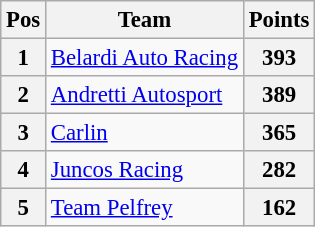<table class="wikitable" style="font-size: 95%;">
<tr>
<th>Pos</th>
<th>Team</th>
<th>Points</th>
</tr>
<tr>
<th>1</th>
<td> <a href='#'>Belardi Auto Racing</a></td>
<th>393</th>
</tr>
<tr>
<th>2</th>
<td> <a href='#'>Andretti Autosport</a></td>
<th>389</th>
</tr>
<tr>
<th>3</th>
<td> <a href='#'>Carlin</a></td>
<th>365</th>
</tr>
<tr>
<th>4</th>
<td> <a href='#'>Juncos Racing</a></td>
<th>282</th>
</tr>
<tr>
<th>5</th>
<td> <a href='#'>Team Pelfrey</a></td>
<th>162</th>
</tr>
</table>
